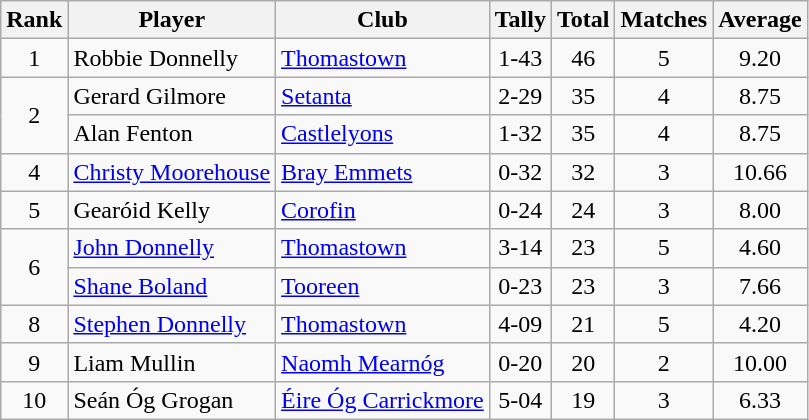<table class="wikitable">
<tr>
<th>Rank</th>
<th>Player</th>
<th>Club</th>
<th>Tally</th>
<th>Total</th>
<th>Matches</th>
<th>Average</th>
</tr>
<tr>
<td rowspan="1" style="text-align:center;">1</td>
<td>Robbie Donnelly</td>
<td><a href='#'>Thomastown</a></td>
<td align=center>1-43</td>
<td align=center>46</td>
<td align=center>5</td>
<td align=center>9.20</td>
</tr>
<tr>
<td rowspan="2" style="text-align:center;">2</td>
<td>Gerard Gilmore</td>
<td><a href='#'>Setanta</a></td>
<td align=center>2-29</td>
<td align=center>35</td>
<td align=center>4</td>
<td align=center>8.75</td>
</tr>
<tr>
<td>Alan Fenton</td>
<td><a href='#'>Castlelyons</a></td>
<td align=center>1-32</td>
<td align=center>35</td>
<td align=center>4</td>
<td align=center>8.75</td>
</tr>
<tr>
<td rowspan="1" style="text-align:center;">4</td>
<td><a href='#'>Christy Moorehouse</a></td>
<td><a href='#'>Bray Emmets</a></td>
<td align=center>0-32</td>
<td align=center>32</td>
<td align=center>3</td>
<td align=center>10.66</td>
</tr>
<tr>
<td rowspan="1" style="text-align:center;">5</td>
<td>Gearóid Kelly</td>
<td><a href='#'>Corofin</a></td>
<td align=center>0-24</td>
<td align=center>24</td>
<td align=center>3</td>
<td align=center>8.00</td>
</tr>
<tr>
<td rowspan="2" style="text-align:center;">6</td>
<td><a href='#'>John Donnelly</a></td>
<td><a href='#'>Thomastown</a></td>
<td align=center>3-14</td>
<td align=center>23</td>
<td align=center>5</td>
<td align=center>4.60</td>
</tr>
<tr>
<td><a href='#'>Shane Boland</a></td>
<td><a href='#'>Tooreen</a></td>
<td align=center>0-23</td>
<td align=center>23</td>
<td align=center>3</td>
<td align=center>7.66</td>
</tr>
<tr>
<td rowspan="1" style="text-align:center;">8</td>
<td><a href='#'>Stephen Donnelly</a></td>
<td><a href='#'>Thomastown</a></td>
<td align=center>4-09</td>
<td align=center>21</td>
<td align=center>5</td>
<td align=center>4.20</td>
</tr>
<tr>
<td rowspan="1" style="text-align:center;">9</td>
<td>Liam Mullin</td>
<td><a href='#'>Naomh Mearnóg</a></td>
<td align=center>0-20</td>
<td align=center>20</td>
<td align=center>2</td>
<td align=center>10.00</td>
</tr>
<tr>
<td rowspan="1" style="text-align:center;">10</td>
<td>Seán Óg Grogan</td>
<td><a href='#'>Éire Óg Carrickmore</a></td>
<td align=center>5-04</td>
<td align=center>19</td>
<td align=center>3</td>
<td align=center>6.33</td>
</tr>
</table>
